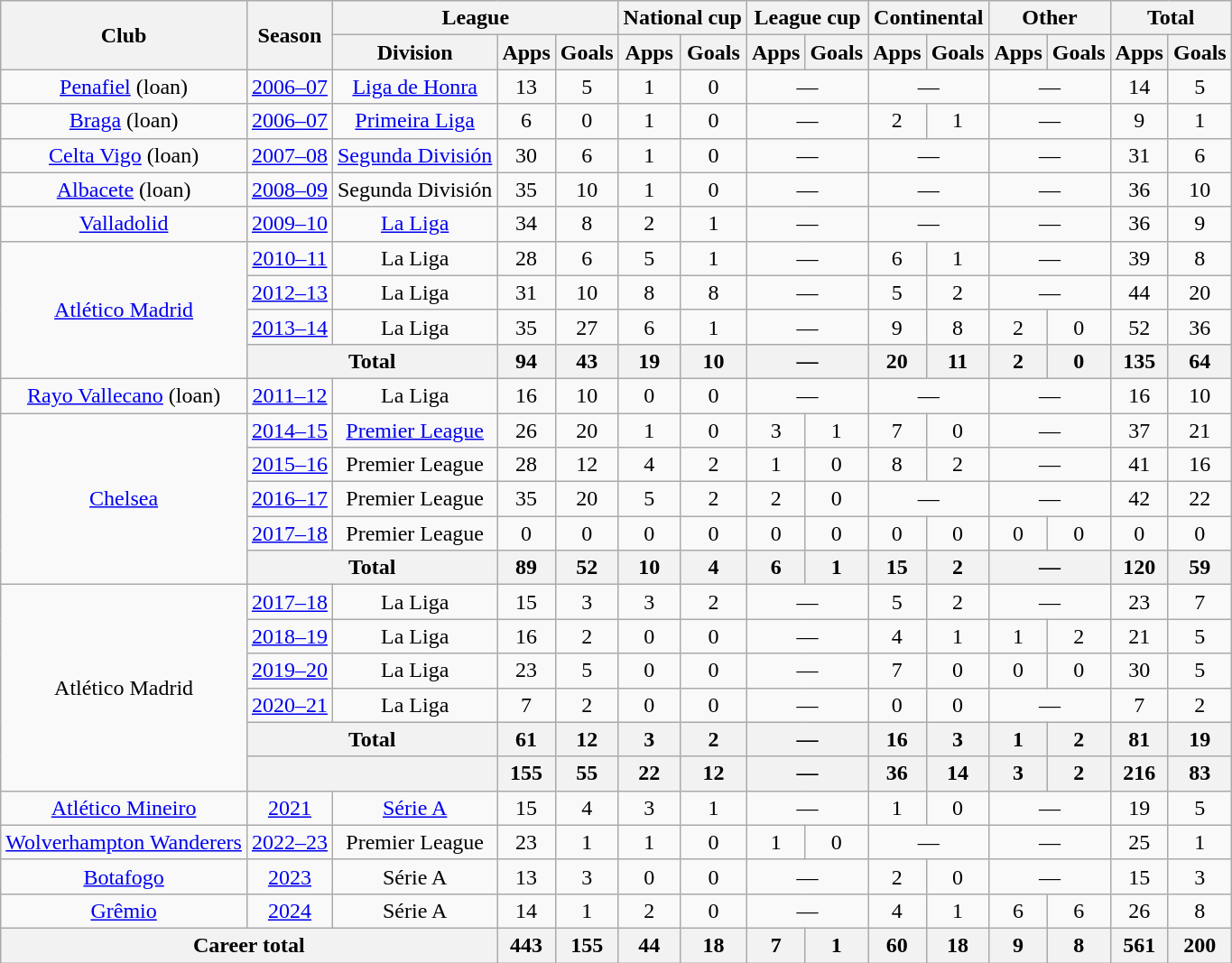<table class="wikitable" style="text-align:center">
<tr>
<th rowspan="2">Club</th>
<th rowspan="2">Season</th>
<th colspan="3">League</th>
<th colspan="2">National cup</th>
<th colspan="2">League cup</th>
<th colspan="2">Continental</th>
<th colspan="2">Other</th>
<th colspan="2">Total</th>
</tr>
<tr>
<th>Division</th>
<th>Apps</th>
<th>Goals</th>
<th>Apps</th>
<th>Goals</th>
<th>Apps</th>
<th>Goals</th>
<th>Apps</th>
<th>Goals</th>
<th>Apps</th>
<th>Goals</th>
<th>Apps</th>
<th>Goals</th>
</tr>
<tr>
<td><a href='#'>Penafiel</a> (loan)</td>
<td><a href='#'>2006–07</a></td>
<td><a href='#'>Liga de Honra</a></td>
<td>13</td>
<td>5</td>
<td>1</td>
<td>0</td>
<td colspan="2">—</td>
<td colspan="2">—</td>
<td colspan="2">—</td>
<td>14</td>
<td>5</td>
</tr>
<tr>
<td><a href='#'>Braga</a> (loan)</td>
<td><a href='#'>2006–07</a></td>
<td><a href='#'>Primeira Liga</a></td>
<td>6</td>
<td>0</td>
<td>1</td>
<td>0</td>
<td colspan="2">—</td>
<td>2</td>
<td>1</td>
<td colspan="2">—</td>
<td>9</td>
<td>1</td>
</tr>
<tr>
<td><a href='#'>Celta Vigo</a> (loan)</td>
<td><a href='#'>2007–08</a></td>
<td><a href='#'>Segunda División</a></td>
<td>30</td>
<td>6</td>
<td>1</td>
<td>0</td>
<td colspan="2">—</td>
<td colspan="2">—</td>
<td colspan="2">—</td>
<td>31</td>
<td>6</td>
</tr>
<tr>
<td><a href='#'>Albacete</a> (loan)</td>
<td><a href='#'>2008–09</a></td>
<td>Segunda División</td>
<td>35</td>
<td>10</td>
<td>1</td>
<td>0</td>
<td colspan="2">—</td>
<td colspan="2">—</td>
<td colspan="2">—</td>
<td>36</td>
<td>10</td>
</tr>
<tr>
<td><a href='#'>Valladolid</a></td>
<td><a href='#'>2009–10</a></td>
<td><a href='#'>La Liga</a></td>
<td>34</td>
<td>8</td>
<td>2</td>
<td>1</td>
<td colspan="2">—</td>
<td colspan="2">—</td>
<td colspan="2">—</td>
<td>36</td>
<td>9</td>
</tr>
<tr>
<td rowspan="4"><a href='#'>Atlético Madrid</a></td>
<td><a href='#'>2010–11</a></td>
<td>La Liga</td>
<td>28</td>
<td>6</td>
<td>5</td>
<td>1</td>
<td colspan="2">—</td>
<td>6</td>
<td>1</td>
<td colspan="2">—</td>
<td>39</td>
<td>8</td>
</tr>
<tr>
<td><a href='#'>2012–13</a></td>
<td>La Liga</td>
<td>31</td>
<td>10</td>
<td>8</td>
<td>8</td>
<td colspan="2">—</td>
<td>5</td>
<td>2</td>
<td colspan="2">—</td>
<td>44</td>
<td>20</td>
</tr>
<tr>
<td><a href='#'>2013–14</a></td>
<td>La Liga</td>
<td>35</td>
<td>27</td>
<td>6</td>
<td>1</td>
<td colspan="2">—</td>
<td>9</td>
<td>8</td>
<td>2</td>
<td>0</td>
<td>52</td>
<td>36</td>
</tr>
<tr>
<th colspan="2">Total</th>
<th>94</th>
<th>43</th>
<th>19</th>
<th>10</th>
<th colspan="2">—</th>
<th>20</th>
<th>11</th>
<th>2</th>
<th>0</th>
<th>135</th>
<th>64</th>
</tr>
<tr>
<td><a href='#'>Rayo Vallecano</a> (loan)</td>
<td><a href='#'>2011–12</a></td>
<td>La Liga</td>
<td>16</td>
<td>10</td>
<td>0</td>
<td>0</td>
<td colspan="2">—</td>
<td colspan="2">—</td>
<td colspan="2">—</td>
<td>16</td>
<td>10</td>
</tr>
<tr>
<td rowspan="5"><a href='#'>Chelsea</a></td>
<td><a href='#'>2014–15</a></td>
<td><a href='#'>Premier League</a></td>
<td>26</td>
<td>20</td>
<td>1</td>
<td>0</td>
<td>3</td>
<td>1</td>
<td>7</td>
<td>0</td>
<td colspan="2">—</td>
<td>37</td>
<td>21</td>
</tr>
<tr>
<td><a href='#'>2015–16</a></td>
<td>Premier League</td>
<td>28</td>
<td>12</td>
<td>4</td>
<td>2</td>
<td>1</td>
<td>0</td>
<td>8</td>
<td>2</td>
<td colspan="2">—</td>
<td>41</td>
<td>16</td>
</tr>
<tr>
<td><a href='#'>2016–17</a></td>
<td>Premier League</td>
<td>35</td>
<td>20</td>
<td>5</td>
<td>2</td>
<td>2</td>
<td>0</td>
<td colspan="2">—</td>
<td colspan="2">—</td>
<td>42</td>
<td>22</td>
</tr>
<tr>
<td><a href='#'>2017–18</a></td>
<td>Premier League</td>
<td>0</td>
<td>0</td>
<td>0</td>
<td>0</td>
<td>0</td>
<td>0</td>
<td>0</td>
<td>0</td>
<td>0</td>
<td>0</td>
<td>0</td>
<td>0</td>
</tr>
<tr>
<th colspan="2">Total</th>
<th>89</th>
<th>52</th>
<th>10</th>
<th>4</th>
<th>6</th>
<th>1</th>
<th>15</th>
<th>2</th>
<th colspan="2">—</th>
<th>120</th>
<th>59</th>
</tr>
<tr>
<td rowspan="6">Atlético Madrid</td>
<td><a href='#'>2017–18</a></td>
<td>La Liga</td>
<td>15</td>
<td>3</td>
<td>3</td>
<td>2</td>
<td colspan="2">—</td>
<td>5</td>
<td>2</td>
<td colspan="2">—</td>
<td>23</td>
<td>7</td>
</tr>
<tr>
<td><a href='#'>2018–19</a></td>
<td>La Liga</td>
<td>16</td>
<td>2</td>
<td>0</td>
<td>0</td>
<td colspan="2">—</td>
<td>4</td>
<td>1</td>
<td>1</td>
<td>2</td>
<td>21</td>
<td>5</td>
</tr>
<tr>
<td><a href='#'>2019–20</a></td>
<td>La Liga</td>
<td>23</td>
<td>5</td>
<td>0</td>
<td>0</td>
<td colspan="2">—</td>
<td>7</td>
<td>0</td>
<td>0</td>
<td>0</td>
<td>30</td>
<td>5</td>
</tr>
<tr>
<td><a href='#'>2020–21</a></td>
<td>La Liga</td>
<td>7</td>
<td>2</td>
<td>0</td>
<td>0</td>
<td colspan="2">—</td>
<td>0</td>
<td>0</td>
<td colspan="2">—</td>
<td>7</td>
<td>2</td>
</tr>
<tr>
<th colspan="2">Total</th>
<th>61</th>
<th>12</th>
<th>3</th>
<th>2</th>
<th colspan="2">—</th>
<th>16</th>
<th>3</th>
<th>1</th>
<th>2</th>
<th>81</th>
<th>19</th>
</tr>
<tr>
<th colspan="2"></th>
<th>155</th>
<th>55</th>
<th>22</th>
<th>12</th>
<th colspan="2">—</th>
<th>36</th>
<th>14</th>
<th>3</th>
<th>2</th>
<th>216</th>
<th>83</th>
</tr>
<tr>
<td><a href='#'>Atlético Mineiro</a></td>
<td><a href='#'>2021</a></td>
<td><a href='#'>Série A</a></td>
<td>15</td>
<td>4</td>
<td>3</td>
<td>1</td>
<td colspan="2">—</td>
<td>1</td>
<td>0</td>
<td colspan="2">—</td>
<td>19</td>
<td>5</td>
</tr>
<tr>
<td><a href='#'>Wolverhampton Wanderers</a></td>
<td><a href='#'>2022–23</a></td>
<td>Premier League</td>
<td>23</td>
<td>1</td>
<td>1</td>
<td>0</td>
<td>1</td>
<td>0</td>
<td colspan="2">—</td>
<td colspan="2">—</td>
<td>25</td>
<td>1</td>
</tr>
<tr>
<td><a href='#'>Botafogo</a></td>
<td><a href='#'>2023</a></td>
<td>Série A</td>
<td>13</td>
<td>3</td>
<td>0</td>
<td>0</td>
<td colspan="2">—</td>
<td>2</td>
<td>0</td>
<td colspan="2">—</td>
<td>15</td>
<td>3</td>
</tr>
<tr>
<td><a href='#'>Grêmio</a></td>
<td><a href='#'>2024</a></td>
<td>Série A</td>
<td>14</td>
<td>1</td>
<td>2</td>
<td>0</td>
<td colspan="2">—</td>
<td>4</td>
<td>1</td>
<td>6</td>
<td>6</td>
<td>26</td>
<td>8</td>
</tr>
<tr>
<th colspan="3">Career total</th>
<th>443</th>
<th>155</th>
<th>44</th>
<th>18</th>
<th>7</th>
<th>1</th>
<th>60</th>
<th>18</th>
<th>9</th>
<th>8</th>
<th>561</th>
<th>200</th>
</tr>
</table>
